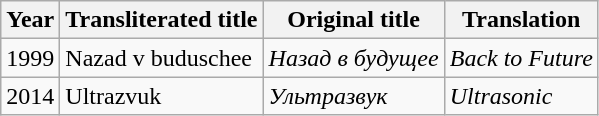<table class="wikitable">
<tr>
<th>Year</th>
<th>Transliterated title</th>
<th>Original title</th>
<th>Translation</th>
</tr>
<tr>
<td>1999</td>
<td>Nazad v buduschee</td>
<td><em>Назад в будущее</em></td>
<td><em>Back to Future</em></td>
</tr>
<tr>
<td>2014</td>
<td>Ultrazvuk</td>
<td><em>Ультразвук</em></td>
<td><em>Ultrasonic</em></td>
</tr>
</table>
